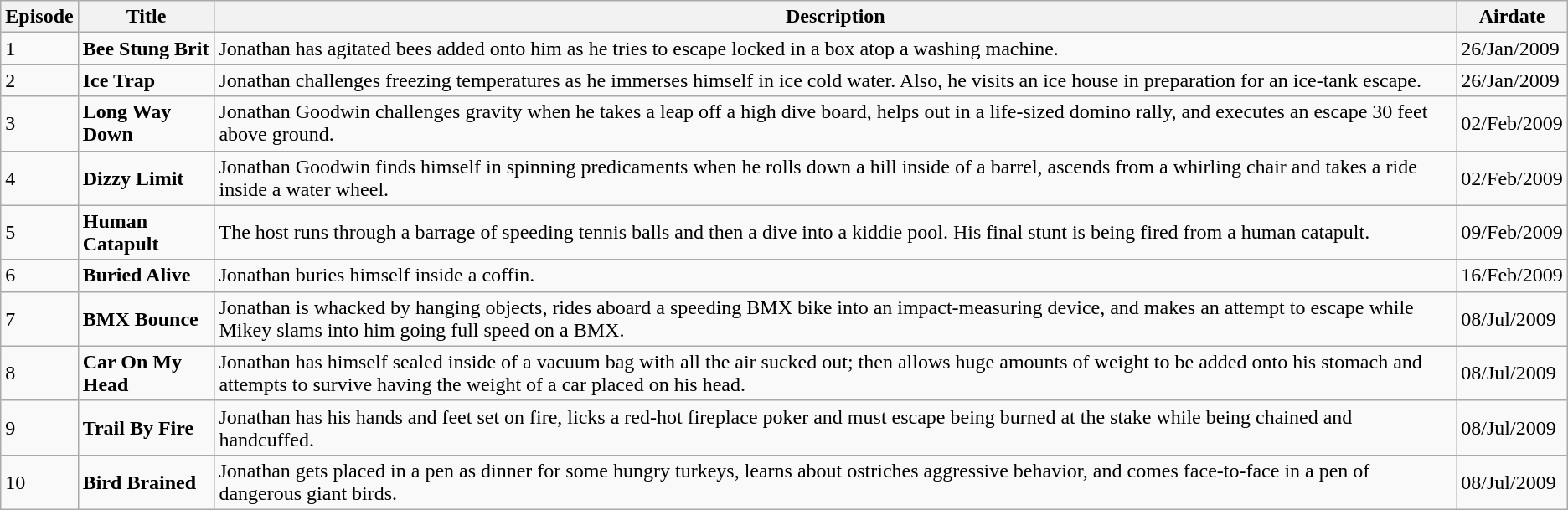<table class="wikitable">
<tr>
<th>Episode</th>
<th>Title</th>
<th>Description</th>
<th>Airdate</th>
</tr>
<tr>
<td>1</td>
<td><strong>Bee Stung Brit</strong></td>
<td>Jonathan has agitated bees added onto him as he tries to escape locked in a box atop a washing machine.</td>
<td>26/Jan/2009</td>
</tr>
<tr>
<td>2</td>
<td><strong>Ice Trap</strong></td>
<td>Jonathan challenges freezing temperatures as he immerses himself in ice cold water. Also, he visits an ice house in preparation for an ice-tank escape.</td>
<td>26/Jan/2009</td>
</tr>
<tr>
<td>3</td>
<td><strong>Long Way Down</strong></td>
<td>Jonathan Goodwin challenges gravity when he takes a leap off a high dive board, helps out in a life-sized domino rally, and executes an escape 30 feet above ground.</td>
<td>02/Feb/2009</td>
</tr>
<tr>
<td>4</td>
<td><strong>Dizzy Limit</strong></td>
<td>Jonathan Goodwin finds himself in spinning predicaments when he rolls down a hill inside of a barrel, ascends from a whirling chair and takes a ride inside a water wheel.</td>
<td>02/Feb/2009</td>
</tr>
<tr>
<td>5</td>
<td><strong>Human Catapult</strong></td>
<td>The host runs through a barrage of speeding tennis balls and then a dive into a kiddie pool. His final stunt is being fired from a human catapult.</td>
<td>09/Feb/2009</td>
</tr>
<tr>
<td>6</td>
<td><strong>Buried Alive</strong></td>
<td>Jonathan buries himself inside a coffin.</td>
<td>16/Feb/2009</td>
</tr>
<tr>
<td>7</td>
<td><strong>BMX Bounce</strong></td>
<td>Jonathan is whacked by hanging objects, rides aboard a speeding BMX bike into an impact-measuring device, and makes an attempt to escape while Mikey slams into him going full speed on a BMX.</td>
<td>08/Jul/2009</td>
</tr>
<tr>
<td>8</td>
<td><strong>Car On My Head</strong></td>
<td>Jonathan has himself sealed inside of a vacuum bag with all the air sucked out; then allows huge amounts of weight to be added onto his stomach and attempts to survive having the weight of a car placed on his head.</td>
<td>08/Jul/2009</td>
</tr>
<tr>
<td>9</td>
<td><strong>Trail By Fire</strong></td>
<td>Jonathan has his hands and feet set on fire, licks a red-hot fireplace poker and must escape being burned at the stake while being chained and handcuffed.</td>
<td>08/Jul/2009</td>
</tr>
<tr>
<td>10</td>
<td><strong>Bird Brained</strong></td>
<td>Jonathan gets placed in a pen as dinner for some hungry turkeys, learns about ostriches aggressive behavior, and comes face-to-face in a pen of dangerous giant birds.</td>
<td>08/Jul/2009</td>
</tr>
</table>
